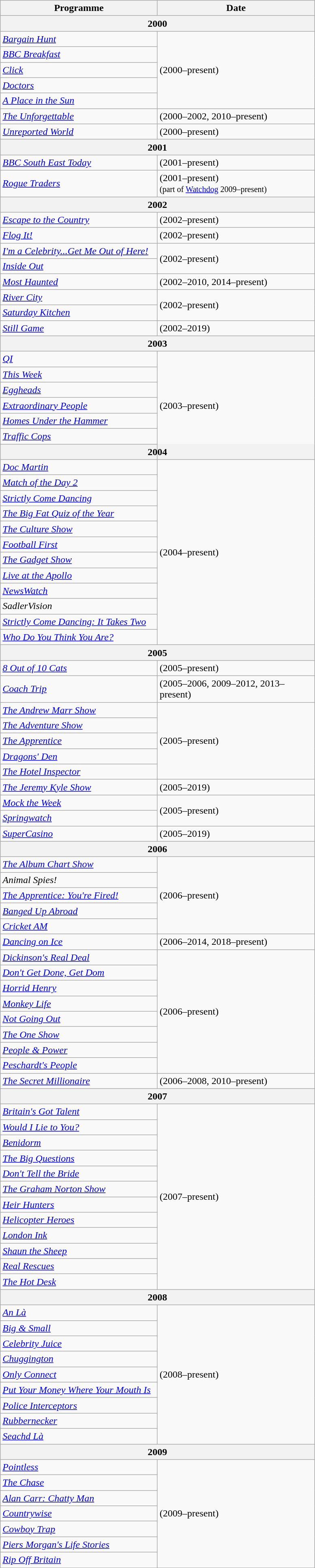<table class="wikitable">
<tr>
<th width=251>Programme</th>
<th width=251>Date</th>
</tr>
<tr>
<th colspan=2>2000</th>
</tr>
<tr>
<td><em><a href='#'>Bargain Hunt</a></em></td>
<td rowspan="5">(2000–present)</td>
</tr>
<tr>
<td><em><a href='#'>BBC Breakfast</a></em></td>
</tr>
<tr>
<td><em><a href='#'>Click</a></em></td>
</tr>
<tr>
<td><em><a href='#'>Doctors</a></em></td>
</tr>
<tr>
<td><em><a href='#'>A Place in the Sun</a></em></td>
</tr>
<tr |->
<td><em><a href='#'>The Unforgettable</a></em></td>
<td>(2000–2002, 2010–present)</td>
</tr>
<tr>
<td><em><a href='#'>Unreported World</a></em></td>
<td>(2000–present)</td>
</tr>
<tr>
<th colspan=2>2001</th>
</tr>
<tr>
<td><em><a href='#'>BBC South East Today</a></em></td>
<td>(2001–present)</td>
</tr>
<tr>
<td><em><a href='#'>Rogue Traders</a></em></td>
<td>(2001–present)<br><small>(part of <a href='#'>Watchdog</a> 2009–present)</small></td>
</tr>
<tr>
<th colspan=2>2002</th>
</tr>
<tr>
<td><em><a href='#'>Escape to the Country</a></em></td>
<td>(2002–present)</td>
</tr>
<tr>
<td><em><a href='#'>Flog It!</a></em></td>
<td>(2002–present)</td>
</tr>
<tr>
<td><em><a href='#'>I'm a Celebrity...Get Me Out of Here!</a></em></td>
<td rowspan="2">(2002–present)</td>
</tr>
<tr>
<td><em><a href='#'>Inside Out</a></em></td>
</tr>
<tr>
<td><em><a href='#'>Most Haunted</a></em></td>
<td>(2002–2010, 2014–present)</td>
</tr>
<tr>
<td><em><a href='#'>River City</a></em></td>
<td rowspan="2">(2002–present)</td>
</tr>
<tr>
<td><em><a href='#'>Saturday Kitchen</a></em></td>
</tr>
<tr>
<td><em><a href='#'>Still Game</a></em></td>
<td>(2002–2019)</td>
</tr>
<tr>
<th colspan=2>2003</th>
</tr>
<tr>
<td><em><a href='#'>QI</a></em></td>
<td rowspan="7">(2003–present)</td>
</tr>
<tr>
<td><em><a href='#'>This Week</a></em></td>
</tr>
<tr>
<td><em><a href='#'>Eggheads</a></em></td>
</tr>
<tr>
<td><em><a href='#'>Extraordinary People</a></em></td>
</tr>
<tr>
<td><em><a href='#'>Homes Under the Hammer</a></em></td>
</tr>
<tr>
<td><em><a href='#'>Traffic Cops</a></em></td>
</tr>
<tr>
<th colspan=2>2004</th>
</tr>
<tr>
<td><em><a href='#'>Doc Martin</a></em></td>
<td rowspan="12">(2004–present)</td>
</tr>
<tr>
<td><em><a href='#'>Match of the Day 2</a></em></td>
</tr>
<tr>
<td><em><a href='#'>Strictly Come Dancing</a></em></td>
</tr>
<tr>
<td><em><a href='#'>The Big Fat Quiz of the Year</a></em></td>
</tr>
<tr>
<td><em><a href='#'>The Culture Show</a></em></td>
</tr>
<tr>
<td><em><a href='#'>Football First</a></em></td>
</tr>
<tr>
<td><em><a href='#'>The Gadget Show</a></em></td>
</tr>
<tr>
<td><em><a href='#'>Live at the Apollo</a></em></td>
</tr>
<tr>
<td><em><a href='#'>NewsWatch</a></em></td>
</tr>
<tr>
<td><em>SadlerVision</em></td>
</tr>
<tr>
<td><em><a href='#'>Strictly Come Dancing: It Takes Two</a></em></td>
</tr>
<tr>
<td><em><a href='#'>Who Do You Think You Are?</a></em></td>
</tr>
<tr>
<th colspan=2>2005</th>
</tr>
<tr>
<td><em><a href='#'>8 Out of 10 Cats</a></em></td>
<td>(2005–present)</td>
</tr>
<tr>
<td><em><a href='#'>Coach Trip</a></em></td>
<td>(2005–2006, 2009–2012, 2013–present)</td>
</tr>
<tr>
<td><em><a href='#'>The Andrew Marr Show</a></em></td>
<td rowspan="5">(2005–present)</td>
</tr>
<tr>
<td><em><a href='#'>The Adventure Show</a></em></td>
</tr>
<tr>
<td><em><a href='#'>The Apprentice</a></em></td>
</tr>
<tr>
<td><em><a href='#'>Dragons' Den</a></em></td>
</tr>
<tr>
<td><em><a href='#'>The Hotel Inspector</a></em></td>
</tr>
<tr>
<td><em><a href='#'>The Jeremy Kyle Show</a></em></td>
<td>(2005–2019)</td>
</tr>
<tr>
<td><em><a href='#'>Mock the Week</a></em></td>
<td rowspan="2">(2005–present)</td>
</tr>
<tr>
<td><em><a href='#'>Springwatch</a></em></td>
</tr>
<tr>
<td><em><a href='#'>SuperCasino</a></em></td>
<td>(2005–2019)</td>
</tr>
<tr>
<th colspan=2>2006</th>
</tr>
<tr>
<td><em><a href='#'>The Album Chart Show</a></em></td>
<td rowspan="5">(2006–present)</td>
</tr>
<tr>
<td><em>Animal Spies!</em></td>
</tr>
<tr>
<td><em><a href='#'>The Apprentice: You're Fired!</a></em></td>
</tr>
<tr>
<td><em><a href='#'>Banged Up Abroad</a></em></td>
</tr>
<tr>
<td><em><a href='#'>Cricket AM</a></em></td>
</tr>
<tr>
<td><em><a href='#'>Dancing on Ice</a></em></td>
<td>(2006–2014, 2018–present)</td>
</tr>
<tr>
<td><em><a href='#'>Dickinson's Real Deal</a></em></td>
<td rowspan="8">(2006–present)</td>
</tr>
<tr>
<td><em><a href='#'>Don't Get Done, Get Dom</a></em></td>
</tr>
<tr>
<td><em><a href='#'>Horrid Henry</a></em></td>
</tr>
<tr>
<td><em><a href='#'>Monkey Life</a></em></td>
</tr>
<tr>
<td><em><a href='#'>Not Going Out</a></em></td>
</tr>
<tr>
<td><em><a href='#'>The One Show</a></em></td>
</tr>
<tr>
<td><em><a href='#'>People & Power</a></em></td>
</tr>
<tr>
<td><em><a href='#'>Peschardt's People</a></em></td>
</tr>
<tr>
<td><em><a href='#'>The Secret Millionaire</a></em></td>
<td>(2006–2008, 2010–present)</td>
</tr>
<tr>
<th colspan=2>2007</th>
</tr>
<tr>
<td><em><a href='#'>Britain's Got Talent</a></em></td>
<td rowspan="12">(2007–present)</td>
</tr>
<tr>
<td><em><a href='#'>Would I Lie to You?</a></em></td>
</tr>
<tr>
<td><em><a href='#'>Benidorm</a></em></td>
</tr>
<tr>
<td><em><a href='#'>The Big Questions</a></em></td>
</tr>
<tr>
<td><em><a href='#'>Don't Tell the Bride</a></em></td>
</tr>
<tr>
<td><em><a href='#'>The Graham Norton Show</a></em></td>
</tr>
<tr>
<td><em><a href='#'>Heir Hunters</a></em></td>
</tr>
<tr>
<td><em><a href='#'>Helicopter Heroes</a></em></td>
</tr>
<tr>
<td><em><a href='#'>London Ink</a></em></td>
</tr>
<tr>
<td><em><a href='#'>Shaun the Sheep</a></em></td>
</tr>
<tr>
<td><em><a href='#'>Real Rescues</a></em></td>
</tr>
<tr>
<td><em><a href='#'>The Hot Desk</a></em></td>
</tr>
<tr>
<th colspan=2>2008</th>
</tr>
<tr>
<td><em><a href='#'>An Là</a></em></td>
<td rowspan="9">(2008–present)</td>
</tr>
<tr>
<td><em><a href='#'>Big & Small</a></em></td>
</tr>
<tr>
<td><em><a href='#'>Celebrity Juice</a></em></td>
</tr>
<tr>
<td><em><a href='#'>Chuggington</a></em></td>
</tr>
<tr>
<td><em><a href='#'>Only Connect</a></em></td>
</tr>
<tr>
<td><em><a href='#'>Put Your Money Where Your Mouth Is</a></em></td>
</tr>
<tr>
<td><em><a href='#'>Police Interceptors</a></em></td>
</tr>
<tr>
<td><em><a href='#'>Rubbernecker</a></em></td>
</tr>
<tr>
<td><em><a href='#'>Seachd Là</a></em></td>
</tr>
<tr>
<th colspan=2>2009</th>
</tr>
<tr>
<td><em><a href='#'>Pointless</a></em></td>
<td rowspan="7">(2009–present)</td>
</tr>
<tr>
<td><em><a href='#'>The Chase</a></em></td>
</tr>
<tr>
<td><em><a href='#'>Alan Carr: Chatty Man</a></em></td>
</tr>
<tr>
<td><em><a href='#'>Countrywise</a></em></td>
</tr>
<tr>
<td><em><a href='#'>Cowboy Trap</a></em></td>
</tr>
<tr>
<td><em><a href='#'>Piers Morgan's Life Stories</a></em></td>
</tr>
<tr>
<td><em><a href='#'>Rip Off Britain</a></em></td>
</tr>
</table>
